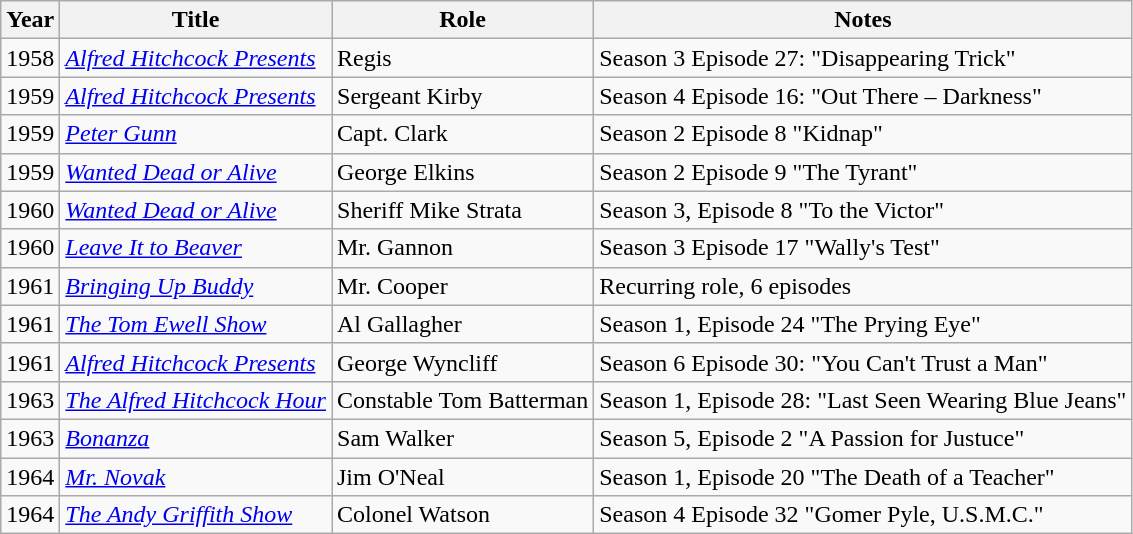<table class="wikitable plainrowheaders sortable">
<tr>
<th scope="col">Year</th>
<th scope="col">Title</th>
<th scope="col">Role</th>
<th scope="col" class="unsortable">Notes</th>
</tr>
<tr>
<td>1958</td>
<td><em><a href='#'>Alfred Hitchcock Presents</a></em></td>
<td>Regis</td>
<td>Season 3 Episode 27: "Disappearing Trick"</td>
</tr>
<tr>
<td>1959</td>
<td><em><a href='#'>Alfred Hitchcock Presents</a></em></td>
<td>Sergeant Kirby</td>
<td>Season 4 Episode 16: "Out There – Darkness"</td>
</tr>
<tr>
<td>1959</td>
<td><em><a href='#'>Peter Gunn</a></em></td>
<td>Capt. Clark</td>
<td>Season 2 Episode 8 "Kidnap"</td>
</tr>
<tr>
<td>1959</td>
<td><em><a href='#'>Wanted Dead or Alive</a></em></td>
<td>George Elkins</td>
<td>Season 2 Episode 9 "The Tyrant"</td>
</tr>
<tr>
<td>1960</td>
<td><em><a href='#'>Wanted Dead or Alive</a></em></td>
<td>Sheriff Mike Strata</td>
<td>Season 3, Episode 8 "To the Victor"</td>
</tr>
<tr>
<td>1960</td>
<td><em><a href='#'>Leave It to Beaver</a></em></td>
<td>Mr. Gannon</td>
<td>Season 3 Episode 17 "Wally's Test"</td>
</tr>
<tr>
<td>1961</td>
<td><em><a href='#'>Bringing Up Buddy</a></em></td>
<td>Mr. Cooper</td>
<td>Recurring role, 6 episodes</td>
</tr>
<tr>
<td>1961</td>
<td><em><a href='#'>The Tom Ewell Show</a></em></td>
<td>Al Gallagher</td>
<td>Season 1, Episode 24 "The Prying Eye"</td>
</tr>
<tr>
<td>1961</td>
<td><em><a href='#'>Alfred Hitchcock Presents</a></em></td>
<td>George Wyncliff</td>
<td>Season 6 Episode 30: "You Can't Trust a Man"</td>
</tr>
<tr>
<td>1963</td>
<td><em><a href='#'>The Alfred Hitchcock Hour</a></em></td>
<td>Constable Tom Batterman</td>
<td>Season 1, Episode 28: "Last Seen Wearing Blue Jeans"</td>
</tr>
<tr>
<td>1963</td>
<td><em><a href='#'>Bonanza</a></em></td>
<td>Sam Walker</td>
<td>Season 5, Episode 2 "A Passion for Justuce"</td>
</tr>
<tr>
<td>1964</td>
<td><em><a href='#'>Mr. Novak</a></em></td>
<td>Jim O'Neal</td>
<td>Season 1, Episode 20 "The Death of a Teacher"</td>
</tr>
<tr>
<td>1964</td>
<td><em><a href='#'>The Andy Griffith Show</a></em></td>
<td>Colonel Watson</td>
<td>Season 4 Episode 32 "Gomer Pyle, U.S.M.C."</td>
</tr>
</table>
